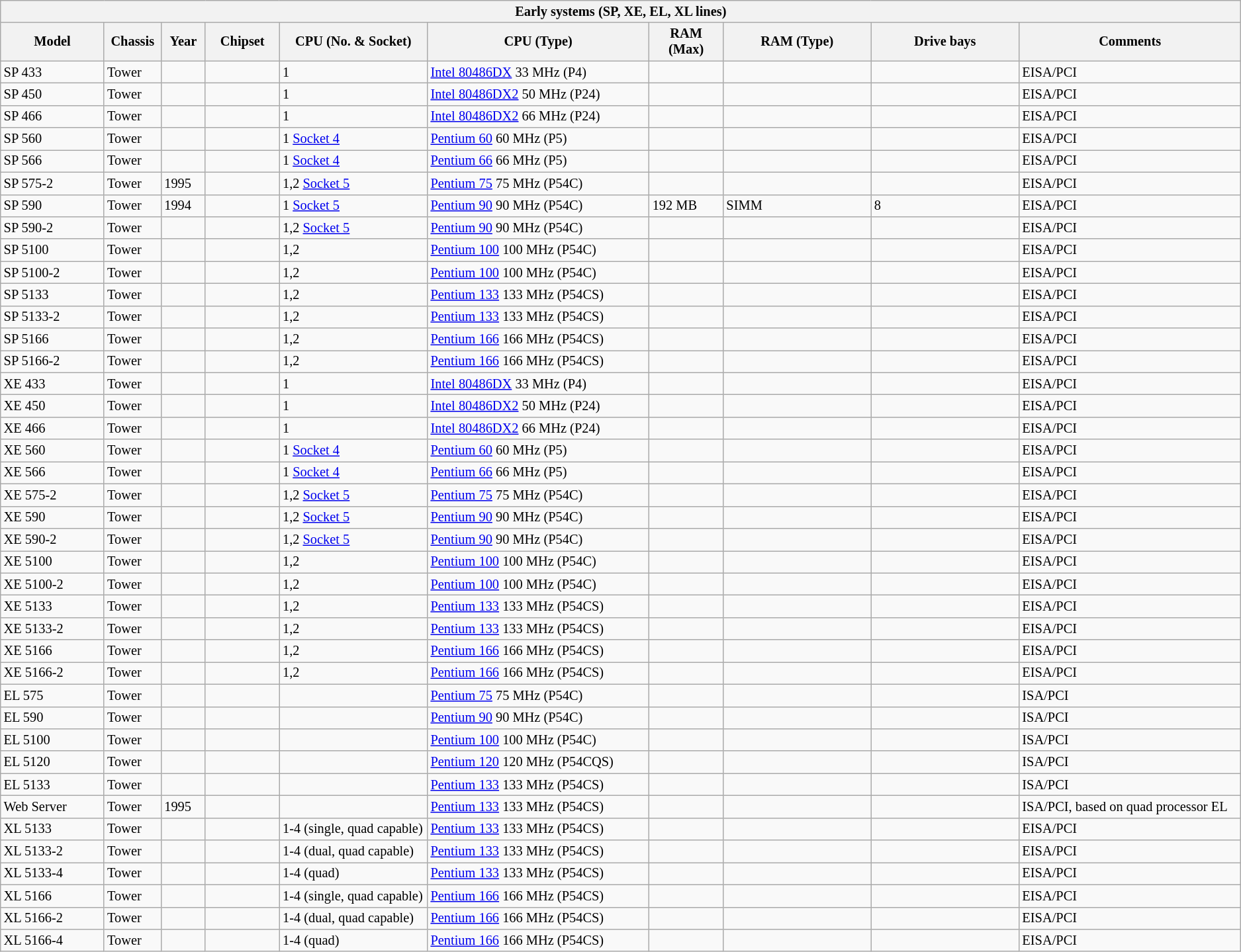<table class="wikitable mw-collapsible mw-collapsed" style="clear:both; font-size: 85%;"  style="min-width: 60%;">
<tr>
<th colspan="10">Early systems (SP, XE, EL, XL lines)</th>
</tr>
<tr>
<th width="7%">Model</th>
<th width="3%">Chassis</th>
<th width="3%">Year</th>
<th width="5%">Chipset</th>
<th width="10%">CPU (No. & Socket)</th>
<th width="15%">CPU (Type)</th>
<th width="5%">RAM (Max)</th>
<th width="10%">RAM (Type)</th>
<th width="10%">Drive bays</th>
<th width="15%">Comments</th>
</tr>
<tr>
<td>SP 433</td>
<td>Tower</td>
<td></td>
<td></td>
<td>1</td>
<td><a href='#'>Intel 80486DX</a> 33 MHz (P4)</td>
<td></td>
<td></td>
<td></td>
<td>EISA/PCI</td>
</tr>
<tr>
<td>SP 450</td>
<td>Tower</td>
<td></td>
<td></td>
<td>1</td>
<td><a href='#'>Intel 80486DX2</a> 50 MHz (P24)</td>
<td></td>
<td></td>
<td></td>
<td>EISA/PCI</td>
</tr>
<tr>
<td>SP 466</td>
<td>Tower</td>
<td></td>
<td></td>
<td>1</td>
<td><a href='#'>Intel 80486DX2</a> 66 MHz (P24)</td>
<td></td>
<td></td>
<td></td>
<td>EISA/PCI</td>
</tr>
<tr>
<td>SP 560</td>
<td>Tower</td>
<td></td>
<td></td>
<td>1 <a href='#'>Socket 4</a></td>
<td><a href='#'>Pentium 60</a> 60 MHz (P5)</td>
<td></td>
<td></td>
<td></td>
<td>EISA/PCI</td>
</tr>
<tr>
<td>SP 566</td>
<td>Tower</td>
<td></td>
<td></td>
<td>1 <a href='#'>Socket 4</a></td>
<td><a href='#'>Pentium 66</a> 66 MHz (P5)</td>
<td></td>
<td></td>
<td></td>
<td>EISA/PCI</td>
</tr>
<tr>
<td>SP 575-2</td>
<td>Tower</td>
<td>1995</td>
<td></td>
<td>1,2 <a href='#'>Socket 5</a></td>
<td><a href='#'>Pentium 75</a> 75 MHz (P54C)</td>
<td></td>
<td></td>
<td></td>
<td>EISA/PCI</td>
</tr>
<tr>
<td>SP 590</td>
<td>Tower</td>
<td>1994</td>
<td></td>
<td>1 <a href='#'>Socket 5</a></td>
<td><a href='#'>Pentium 90</a> 90 MHz (P54C)</td>
<td>192 MB</td>
<td>SIMM</td>
<td>8</td>
<td>EISA/PCI</td>
</tr>
<tr>
<td>SP 590-2</td>
<td>Tower</td>
<td></td>
<td></td>
<td>1,2 <a href='#'>Socket 5</a></td>
<td><a href='#'>Pentium 90</a> 90 MHz (P54C)</td>
<td></td>
<td></td>
<td></td>
<td>EISA/PCI</td>
</tr>
<tr>
<td>SP 5100</td>
<td>Tower</td>
<td></td>
<td></td>
<td>1,2</td>
<td><a href='#'>Pentium 100</a> 100 MHz (P54C)</td>
<td></td>
<td></td>
<td></td>
<td>EISA/PCI</td>
</tr>
<tr>
<td>SP 5100-2</td>
<td>Tower</td>
<td></td>
<td></td>
<td>1,2</td>
<td><a href='#'>Pentium 100</a> 100 MHz (P54C)</td>
<td></td>
<td></td>
<td></td>
<td>EISA/PCI</td>
</tr>
<tr>
<td>SP 5133</td>
<td>Tower</td>
<td></td>
<td></td>
<td>1,2</td>
<td><a href='#'>Pentium 133</a> 133 MHz (P54CS)</td>
<td></td>
<td></td>
<td></td>
<td>EISA/PCI</td>
</tr>
<tr>
<td>SP 5133-2</td>
<td>Tower</td>
<td></td>
<td></td>
<td>1,2</td>
<td><a href='#'>Pentium 133</a> 133 MHz (P54CS)</td>
<td></td>
<td></td>
<td></td>
<td>EISA/PCI</td>
</tr>
<tr>
<td>SP 5166</td>
<td>Tower</td>
<td></td>
<td></td>
<td>1,2</td>
<td><a href='#'>Pentium 166</a> 166 MHz (P54CS)</td>
<td></td>
<td></td>
<td></td>
<td>EISA/PCI</td>
</tr>
<tr>
<td>SP 5166-2</td>
<td>Tower</td>
<td></td>
<td></td>
<td>1,2</td>
<td><a href='#'>Pentium 166</a> 166 MHz (P54CS)</td>
<td></td>
<td></td>
<td></td>
<td>EISA/PCI</td>
</tr>
<tr>
<td>XE 433</td>
<td>Tower</td>
<td></td>
<td></td>
<td>1</td>
<td><a href='#'>Intel 80486DX</a> 33 MHz (P4)</td>
<td></td>
<td></td>
<td></td>
<td>EISA/PCI</td>
</tr>
<tr>
<td>XE 450</td>
<td>Tower</td>
<td></td>
<td></td>
<td>1</td>
<td><a href='#'>Intel 80486DX2</a> 50 MHz (P24)</td>
<td></td>
<td></td>
<td></td>
<td>EISA/PCI</td>
</tr>
<tr>
<td>XE 466</td>
<td>Tower</td>
<td></td>
<td></td>
<td>1</td>
<td><a href='#'>Intel 80486DX2</a> 66 MHz (P24)</td>
<td></td>
<td></td>
<td></td>
<td>EISA/PCI</td>
</tr>
<tr>
<td>XE 560</td>
<td>Tower</td>
<td></td>
<td></td>
<td>1 <a href='#'>Socket 4</a></td>
<td><a href='#'>Pentium 60</a> 60 MHz (P5)</td>
<td></td>
<td></td>
<td></td>
<td>EISA/PCI</td>
</tr>
<tr>
<td>XE 566</td>
<td>Tower</td>
<td></td>
<td></td>
<td>1 <a href='#'>Socket 4</a></td>
<td><a href='#'>Pentium 66</a> 66 MHz (P5)</td>
<td></td>
<td></td>
<td></td>
<td>EISA/PCI</td>
</tr>
<tr>
<td>XE 575-2</td>
<td>Tower</td>
<td></td>
<td></td>
<td>1,2 <a href='#'>Socket 5</a></td>
<td><a href='#'>Pentium 75</a> 75 MHz (P54C)</td>
<td></td>
<td></td>
<td></td>
<td>EISA/PCI</td>
</tr>
<tr>
<td>XE 590</td>
<td>Tower</td>
<td></td>
<td></td>
<td>1,2 <a href='#'>Socket 5</a></td>
<td><a href='#'>Pentium 90</a> 90 MHz (P54C)</td>
<td></td>
<td></td>
<td></td>
<td>EISA/PCI</td>
</tr>
<tr>
<td>XE 590-2</td>
<td>Tower</td>
<td></td>
<td></td>
<td>1,2 <a href='#'>Socket 5</a></td>
<td><a href='#'>Pentium 90</a> 90 MHz (P54C)</td>
<td></td>
<td></td>
<td></td>
<td>EISA/PCI</td>
</tr>
<tr>
<td>XE 5100</td>
<td>Tower</td>
<td></td>
<td></td>
<td>1,2</td>
<td><a href='#'>Pentium 100</a> 100 MHz (P54C)</td>
<td></td>
<td></td>
<td></td>
<td>EISA/PCI</td>
</tr>
<tr>
<td>XE 5100-2</td>
<td>Tower</td>
<td></td>
<td></td>
<td>1,2</td>
<td><a href='#'>Pentium 100</a> 100 MHz (P54C)</td>
<td></td>
<td></td>
<td></td>
<td>EISA/PCI</td>
</tr>
<tr>
<td>XE 5133</td>
<td>Tower</td>
<td></td>
<td></td>
<td>1,2</td>
<td><a href='#'>Pentium 133</a> 133 MHz (P54CS)</td>
<td></td>
<td></td>
<td></td>
<td>EISA/PCI</td>
</tr>
<tr>
<td>XE 5133-2</td>
<td>Tower</td>
<td></td>
<td></td>
<td>1,2</td>
<td><a href='#'>Pentium 133</a> 133 MHz (P54CS)</td>
<td></td>
<td></td>
<td></td>
<td>EISA/PCI</td>
</tr>
<tr>
<td>XE 5166</td>
<td>Tower</td>
<td></td>
<td></td>
<td>1,2</td>
<td><a href='#'>Pentium 166</a> 166 MHz (P54CS)</td>
<td></td>
<td></td>
<td></td>
<td>EISA/PCI</td>
</tr>
<tr>
<td>XE 5166-2</td>
<td>Tower</td>
<td></td>
<td></td>
<td>1,2</td>
<td><a href='#'>Pentium 166</a> 166 MHz (P54CS)</td>
<td></td>
<td></td>
<td></td>
<td>EISA/PCI</td>
</tr>
<tr>
<td>EL 575</td>
<td>Tower</td>
<td></td>
<td></td>
<td></td>
<td><a href='#'>Pentium 75</a> 75 MHz (P54C)</td>
<td></td>
<td></td>
<td></td>
<td>ISA/PCI</td>
</tr>
<tr>
<td>EL 590</td>
<td>Tower</td>
<td></td>
<td></td>
<td></td>
<td><a href='#'>Pentium 90</a> 90 MHz (P54C)</td>
<td></td>
<td></td>
<td></td>
<td>ISA/PCI</td>
</tr>
<tr>
<td>EL 5100</td>
<td>Tower</td>
<td></td>
<td></td>
<td></td>
<td><a href='#'>Pentium 100</a> 100 MHz (P54C)</td>
<td></td>
<td></td>
<td></td>
<td>ISA/PCI</td>
</tr>
<tr>
<td>EL 5120</td>
<td>Tower</td>
<td></td>
<td></td>
<td></td>
<td><a href='#'>Pentium 120</a> 120 MHz (P54CQS)</td>
<td></td>
<td></td>
<td></td>
<td>ISA/PCI</td>
</tr>
<tr>
<td>EL 5133</td>
<td>Tower</td>
<td></td>
<td></td>
<td></td>
<td><a href='#'>Pentium 133</a> 133 MHz (P54CS)</td>
<td></td>
<td></td>
<td></td>
<td>ISA/PCI</td>
</tr>
<tr>
<td>Web Server</td>
<td>Tower</td>
<td>1995</td>
<td></td>
<td></td>
<td><a href='#'>Pentium 133</a> 133 MHz (P54CS)</td>
<td></td>
<td></td>
<td></td>
<td>ISA/PCI, based on quad processor EL</td>
</tr>
<tr>
<td>XL 5133</td>
<td>Tower</td>
<td></td>
<td></td>
<td>1-4 (single, quad capable)</td>
<td><a href='#'>Pentium 133</a> 133 MHz (P54CS)</td>
<td></td>
<td></td>
<td></td>
<td>EISA/PCI</td>
</tr>
<tr>
<td>XL 5133-2</td>
<td>Tower</td>
<td></td>
<td></td>
<td>1-4 (dual, quad capable)</td>
<td><a href='#'>Pentium 133</a> 133 MHz (P54CS)</td>
<td></td>
<td></td>
<td></td>
<td>EISA/PCI</td>
</tr>
<tr>
<td>XL 5133-4</td>
<td>Tower</td>
<td></td>
<td></td>
<td>1-4 (quad)</td>
<td><a href='#'>Pentium 133</a> 133 MHz (P54CS)</td>
<td></td>
<td></td>
<td></td>
<td>EISA/PCI</td>
</tr>
<tr>
<td>XL 5166</td>
<td>Tower</td>
<td></td>
<td></td>
<td>1-4 (single, quad capable)</td>
<td><a href='#'>Pentium 166</a> 166 MHz (P54CS)</td>
<td></td>
<td></td>
<td></td>
<td>EISA/PCI</td>
</tr>
<tr>
<td>XL 5166-2</td>
<td>Tower</td>
<td></td>
<td></td>
<td>1-4 (dual, quad capable)</td>
<td><a href='#'>Pentium 166</a> 166 MHz (P54CS)</td>
<td></td>
<td></td>
<td></td>
<td>EISA/PCI</td>
</tr>
<tr>
<td>XL 5166-4</td>
<td>Tower</td>
<td></td>
<td></td>
<td>1-4 (quad)</td>
<td><a href='#'>Pentium 166</a> 166 MHz (P54CS)</td>
<td></td>
<td></td>
<td></td>
<td>EISA/PCI</td>
</tr>
</table>
